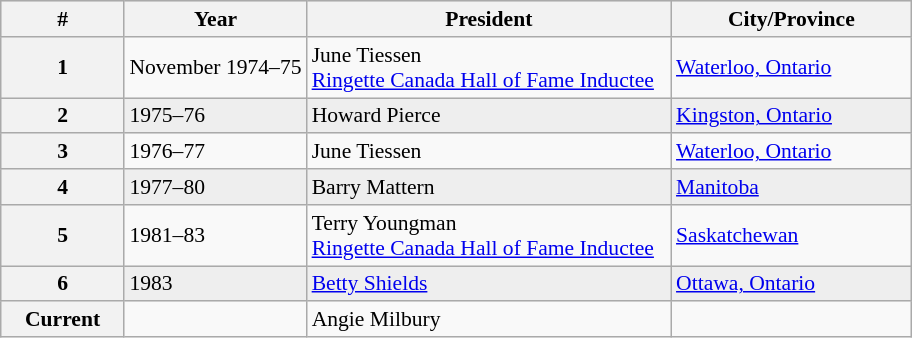<table class="wikitable" style="text-align:left; font-size:90%">
<tr align="left" style="font-weight:bold; background-color:#dddddd;">
<th align="Centre">#</th>
<th width=20%>Year</th>
<th width=40%>President</th>
<th>City/Province</th>
</tr>
<tr>
<th>1</th>
<td>November 1974–75</td>
<td>June Tiessen<br><a href='#'>Ringette Canada Hall of Fame Inductee</a></td>
<td><a href='#'>Waterloo, Ontario</a></td>
</tr>
<tr align="Left" bgcolor="#eeeeee">
<th>2</th>
<td>1975–76</td>
<td>Howard Pierce</td>
<td><a href='#'>Kingston, Ontario</a></td>
</tr>
<tr>
<th>3</th>
<td>1976–77</td>
<td>June Tiessen</td>
<td><a href='#'>Waterloo, Ontario</a></td>
</tr>
<tr align="Left" bgcolor="#eeeeee">
<th>4</th>
<td>1977–80</td>
<td>Barry Mattern</td>
<td><a href='#'>Manitoba</a></td>
</tr>
<tr>
<th>5</th>
<td>1981–83</td>
<td>Terry Youngman<br><a href='#'>Ringette Canada Hall of Fame Inductee</a></td>
<td><a href='#'>Saskatchewan</a></td>
</tr>
<tr align="Left" bgcolor="#eeeeee">
<th>6</th>
<td>1983</td>
<td><a href='#'>Betty Shields</a></td>
<td><a href='#'>Ottawa, Ontario</a></td>
</tr>
<tr>
<th>Current</th>
<td></td>
<td>Angie Milbury</td>
<td></td>
</tr>
</table>
